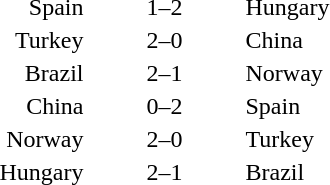<table style="text-align:center">
<tr>
<th width=200></th>
<th width=100></th>
<th width=200></th>
</tr>
<tr>
<td align=right>Spain</td>
<td>1–2</td>
<td align=left>Hungary</td>
</tr>
<tr>
<td align=right>Turkey</td>
<td>2–0</td>
<td align=left>China</td>
</tr>
<tr>
<td align=right>Brazil</td>
<td>2–1</td>
<td align=left>Norway</td>
</tr>
<tr>
<td align=right>China</td>
<td>0–2</td>
<td align=left>Spain</td>
</tr>
<tr>
<td align=right>Norway</td>
<td>2–0</td>
<td align=left>Turkey</td>
</tr>
<tr>
<td align=right>Hungary</td>
<td>2–1</td>
<td align=left>Brazil</td>
</tr>
<tr>
</tr>
</table>
